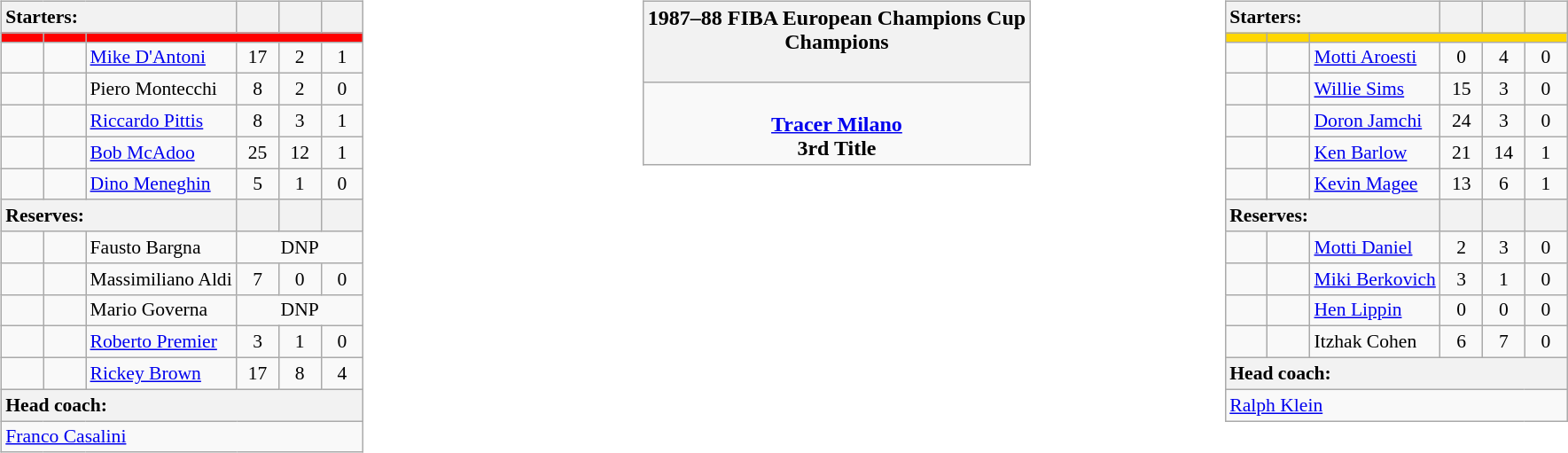<table style="width:100%;">
<tr>
<td valign=top width=33%><br><table class="wikitable" style="font-size:90%; text-align:center; margin:auto;" align=left>
<tr>
<th style="text-align:left" colspan=3>Starters:</th>
<th width=25></th>
<th width=25></th>
<th width=25></th>
</tr>
<tr>
<th style="background:red;" width=25></th>
<th style="background:red;" width=25></th>
<th colspan=4 style="background:red;"></th>
</tr>
<tr>
<td></td>
<td></td>
<td align=left> <a href='#'>Mike D'Antoni</a></td>
<td>17</td>
<td>2</td>
<td>1</td>
</tr>
<tr>
<td></td>
<td></td>
<td align=left> Piero Montecchi</td>
<td>8</td>
<td>2</td>
<td>0</td>
</tr>
<tr>
<td></td>
<td></td>
<td align=left> <a href='#'>Riccardo Pittis</a></td>
<td>8</td>
<td>3</td>
<td>1</td>
</tr>
<tr>
<td></td>
<td></td>
<td align=left> <a href='#'>Bob McAdoo</a></td>
<td>25</td>
<td>12</td>
<td>1</td>
</tr>
<tr>
<td></td>
<td></td>
<td align=left> <a href='#'>Dino Meneghin</a></td>
<td>5</td>
<td>1</td>
<td>0</td>
</tr>
<tr>
<th style="text-align:left" colspan=3>Reserves:</th>
<th width=25></th>
<th width=25></th>
<th width=25></th>
</tr>
<tr>
<td></td>
<td></td>
<td align=left> Fausto Bargna</td>
<td colspan=3>DNP</td>
</tr>
<tr>
<td></td>
<td></td>
<td align=left> Massimiliano Aldi</td>
<td>7</td>
<td>0</td>
<td>0</td>
</tr>
<tr>
<td></td>
<td></td>
<td align=left> Mario Governa</td>
<td colspan=3>DNP</td>
</tr>
<tr>
<td></td>
<td></td>
<td align=left> <a href='#'>Roberto Premier</a></td>
<td>3</td>
<td>1</td>
<td>0</td>
</tr>
<tr>
<td></td>
<td></td>
<td align=left> <a href='#'>Rickey Brown</a></td>
<td>17</td>
<td>8</td>
<td>4</td>
</tr>
<tr>
<th style="text-align:left" colspan=7>Head coach:</th>
</tr>
<tr>
<td colspan=7 align=left> <a href='#'>Franco Casalini</a></td>
</tr>
</table>
</td>
<td valign=top width=33%><br><table class=wikitable style="text-align:center; margin:auto">
<tr>
<th>1987–88 FIBA European Champions Cup <br>Champions<br><br></th>
</tr>
<tr>
<td align=center><br><strong><a href='#'>Tracer Milano</a></strong><br><strong>3rd Title</strong></td>
</tr>
</table>
</td>
<td style="vertical-align:top; width:33%;"><br><table class="wikitable" style="font-size:90%; text-align:center; margin:auto;">
<tr>
<th style="text-align:left" colspan=3>Starters:</th>
<th width=25></th>
<th width=25></th>
<th width=25></th>
</tr>
<tr>
<th style="background:#FFD700;" width=25></th>
<th style="background:#FFD700;" width=25></th>
<th colspan=4 style="background:#FFD700;"></th>
</tr>
<tr>
<td></td>
<td></td>
<td align=left> <a href='#'>Motti Aroesti</a></td>
<td>0</td>
<td>4</td>
<td>0</td>
</tr>
<tr>
<td></td>
<td></td>
<td align=left> <a href='#'>Willie Sims</a></td>
<td>15</td>
<td>3</td>
<td>0</td>
</tr>
<tr>
<td></td>
<td></td>
<td align=left> <a href='#'>Doron Jamchi</a></td>
<td>24</td>
<td>3</td>
<td>0</td>
</tr>
<tr>
<td></td>
<td></td>
<td align=left> <a href='#'>Ken Barlow</a></td>
<td>21</td>
<td>14</td>
<td>1</td>
</tr>
<tr>
<td></td>
<td></td>
<td align=left> <a href='#'>Kevin Magee</a></td>
<td>13</td>
<td>6</td>
<td>1</td>
</tr>
<tr>
<th style="text-align:left" colspan=3>Reserves:</th>
<th width=25></th>
<th width=25></th>
<th width=25></th>
</tr>
<tr>
<td></td>
<td></td>
<td align=left> <a href='#'>Motti Daniel</a></td>
<td>2</td>
<td>3</td>
<td>0</td>
</tr>
<tr>
<td></td>
<td></td>
<td align=left> <a href='#'>Miki Berkovich</a></td>
<td>3</td>
<td>1</td>
<td>0</td>
</tr>
<tr>
<td></td>
<td></td>
<td align=left> <a href='#'>Hen Lippin</a></td>
<td>0</td>
<td>0</td>
<td>0</td>
</tr>
<tr>
<td></td>
<td></td>
<td align=left> Itzhak Cohen</td>
<td>6</td>
<td>7</td>
<td>0</td>
</tr>
<tr>
<th style="text-align:left" colspan=7>Head coach:</th>
</tr>
<tr>
<td colspan=7 align=left> <a href='#'>Ralph Klein</a></td>
</tr>
</table>
</td>
</tr>
</table>
